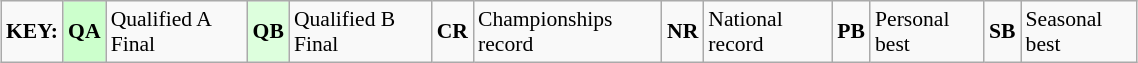<table class="wikitable" style="margin:0.5em auto; font-size:90%;position:relative;" width=60%>
<tr>
<td><strong>KEY:</strong></td>
<td bgcolor=ccffcc align=center><strong>QA</strong></td>
<td>Qualified A Final</td>
<td bgcolor=ddffdd align=center><strong>QB</strong></td>
<td>Qualified B Final</td>
<td align=center><strong>CR</strong></td>
<td>Championships record</td>
<td align=center><strong>NR</strong></td>
<td>National record</td>
<td align=center><strong>PB</strong></td>
<td>Personal best</td>
<td align=center><strong>SB</strong></td>
<td>Seasonal best</td>
</tr>
</table>
